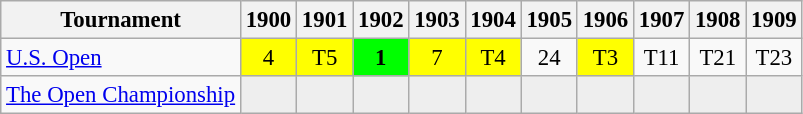<table class="wikitable" style="font-size:95%;text-align:center;">
<tr>
<th>Tournament</th>
<th>1900</th>
<th>1901</th>
<th>1902</th>
<th>1903</th>
<th>1904</th>
<th>1905</th>
<th>1906</th>
<th>1907</th>
<th>1908</th>
<th>1909</th>
</tr>
<tr>
<td align=left><a href='#'>U.S. Open</a></td>
<td style="background:yellow;">4</td>
<td style="background:yellow;">T5</td>
<td style="background:lime;"><strong>1</strong></td>
<td style="background:yellow;">7</td>
<td style="background:yellow;">T4</td>
<td>24</td>
<td style="background:yellow;">T3</td>
<td>T11</td>
<td>T21</td>
<td>T23</td>
</tr>
<tr>
<td align=left><a href='#'>The Open Championship</a></td>
<td style="background:#eeeeee;"></td>
<td style="background:#eeeeee;"></td>
<td style="background:#eeeeee;"></td>
<td style="background:#eeeeee;"></td>
<td style="background:#eeeeee;"></td>
<td style="background:#eeeeee;"></td>
<td style="background:#eeeeee;"></td>
<td style="background:#eeeeee;"></td>
<td style="background:#eeeeee;"></td>
<td style="background:#eeeeee;"></td>
</tr>
</table>
